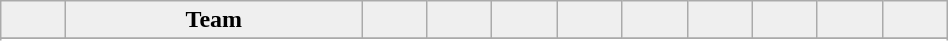<table class="wikitable" align="LEFT" style="margin:2em auto; font-size:100%; line-height:2,5em; width:50%">
<tr>
<td colspan=1 align="center" width=25 bgcolor=#EFEFEF><strong></strong></td>
<td colspan=1 align="center" width=140 bgcolor=#EFEFEF><strong>Team</strong></td>
<td colspan=1 align="center" width=25 bgcolor=#EFEFEF><strong></strong></td>
<td colspan=1 align="center" width=25 bgcolor=#EFEFEF><strong></strong></td>
<td colspan=1 align="center" width=25 bgcolor=#EFEFEF><strong></strong></td>
<td colspan=1 align="center" width=25 bgcolor=#EFEFEF><strong></strong></td>
<td colspan=1 align="center" width=25 bgcolor=#EFEFEF><strong></strong></td>
<td colspan=1 align="center" width=25 bgcolor=#EFEFEF><strong></strong></td>
<td colspan=1 align="center" width=25 bgcolor=#EFEFEF><strong></strong></td>
<td colspan=1 align="center" width=25 bgcolor=#EFEFEF><strong></strong></td>
<td colspan=1 align="center" width=25 bgcolor=#EFEFEF><strong></strong></td>
</tr>
<tr>
</tr>
<tr>
</tr>
<tr>
</tr>
<tr>
</tr>
<tr>
</tr>
</table>
